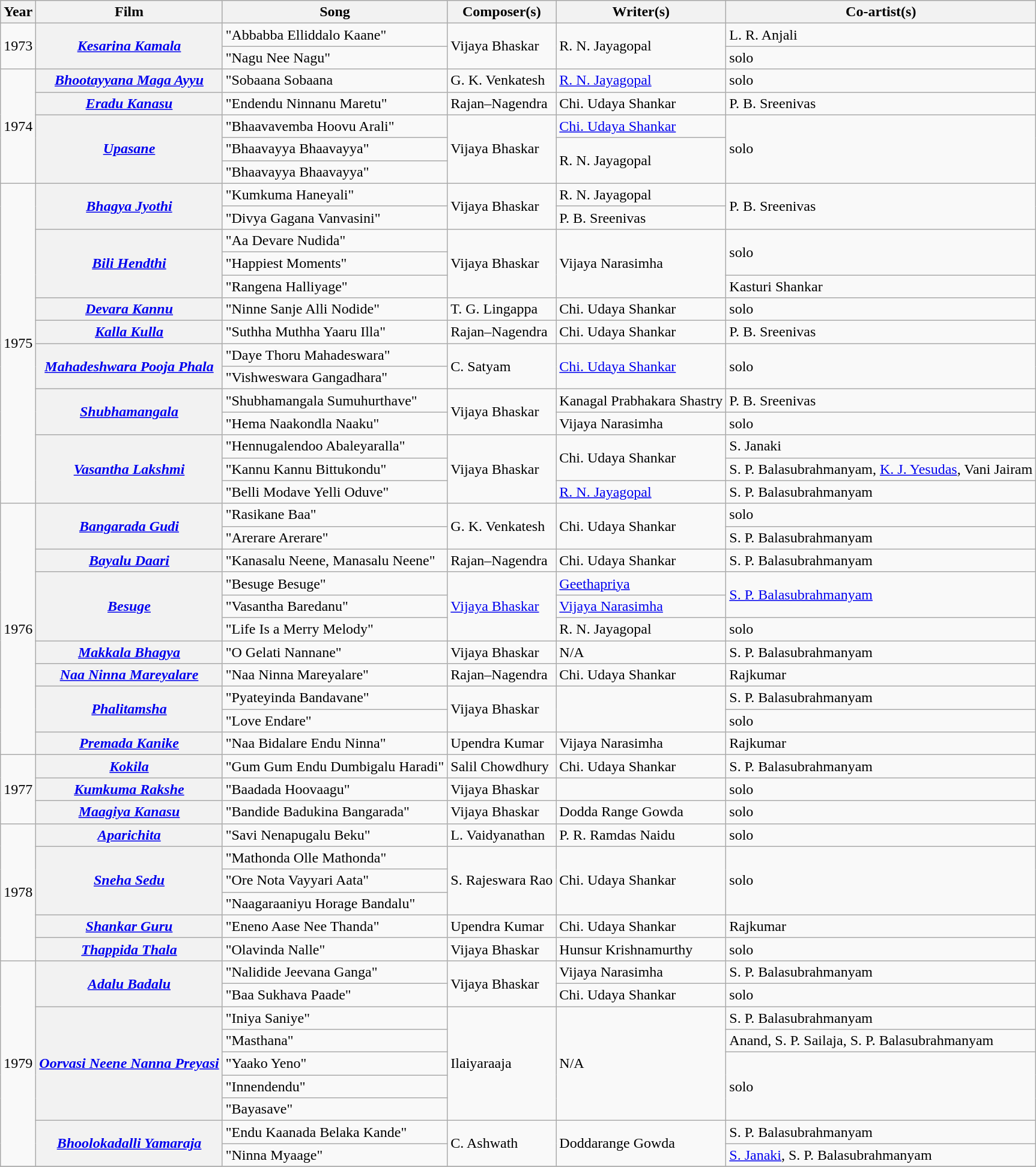<table class="wikitable sortable plainrowheaders">
<tr style="background:#ccc; text-align:center;">
<th scope="col">Year</th>
<th scope="col">Film</th>
<th scope="col">Song</th>
<th scope="col">Composer(s)</th>
<th scope="col">Writer(s)</th>
<th scope="col">Co-artist(s)</th>
</tr>
<tr>
<td rowspan=2>1973</td>
<th Rowspan=2><em><a href='#'>Kesarina Kamala</a></em></th>
<td>"Abbabba Elliddalo Kaane"</td>
<td rowspan=2>Vijaya Bhaskar</td>
<td rowspan=2>R. N. Jayagopal</td>
<td>L. R. Anjali</td>
</tr>
<tr>
<td>"Nagu Nee Nagu"</td>
<td>solo</td>
</tr>
<tr>
<td rowspan=5>1974</td>
<th><em><a href='#'>Bhootayyana Maga Ayyu</a></em></th>
<td>"Sobaana Sobaana</td>
<td>G. K. Venkatesh</td>
<td><a href='#'>R. N. Jayagopal</a></td>
<td>solo</td>
</tr>
<tr>
<th><em><a href='#'>Eradu Kanasu</a></em></th>
<td>"Endendu Ninnanu Maretu"</td>
<td>Rajan–Nagendra</td>
<td>Chi. Udaya Shankar</td>
<td>P. B. Sreenivas</td>
</tr>
<tr>
<th Rowspan=3><em><a href='#'>Upasane</a></em></th>
<td>"Bhaavavemba Hoovu Arali"</td>
<td rowspan=3>Vijaya Bhaskar</td>
<td><a href='#'>Chi. Udaya Shankar</a></td>
<td rowspan=3>solo</td>
</tr>
<tr>
<td>"Bhaavayya Bhaavayya"</td>
<td rowspan=2>R. N. Jayagopal</td>
</tr>
<tr>
<td>"Bhaavayya Bhaavayya"</td>
</tr>
<tr>
<td Rowspan=14>1975</td>
<th Rowspan=2><em><a href='#'>Bhagya Jyothi</a></em></th>
<td>"Kumkuma Haneyali"</td>
<td rowspan=2>Vijaya Bhaskar</td>
<td>R. N. Jayagopal</td>
<td rowspan=2>P. B. Sreenivas</td>
</tr>
<tr>
<td>"Divya Gagana Vanvasini"</td>
<td>P. B. Sreenivas</td>
</tr>
<tr>
<th Rowspan=3><em><a href='#'>Bili Hendthi</a></em></th>
<td>"Aa Devare Nudida"</td>
<td rowspan=3>Vijaya Bhaskar</td>
<td rowspan=3>Vijaya Narasimha</td>
<td Rowspan=2>solo</td>
</tr>
<tr>
<td>"Happiest Moments"</td>
</tr>
<tr>
<td>"Rangena Halliyage"</td>
<td>Kasturi Shankar</td>
</tr>
<tr>
<th><em><a href='#'>Devara Kannu</a></em></th>
<td>"Ninne Sanje Alli Nodide"</td>
<td>T. G. Lingappa</td>
<td>Chi. Udaya Shankar</td>
<td>solo</td>
</tr>
<tr>
<th><em><a href='#'>Kalla Kulla</a></em></th>
<td>"Suthha Muthha Yaaru Illa"</td>
<td>Rajan–Nagendra</td>
<td>Chi. Udaya Shankar</td>
<td>P. B. Sreenivas</td>
</tr>
<tr>
<th Rowspan=2><em><a href='#'>Mahadeshwara Pooja Phala</a></em></th>
<td>"Daye Thoru Mahadeswara"</td>
<td rowspan=2>C. Satyam</td>
<td rowspan=2><a href='#'>Chi. Udaya Shankar</a></td>
<td rowspan=2>solo</td>
</tr>
<tr>
<td>"Vishweswara Gangadhara"</td>
</tr>
<tr>
<th Rowspan=2><em><a href='#'>Shubhamangala</a></em></th>
<td>"Shubhamangala Sumuhurthave"</td>
<td rowspan=2>Vijaya Bhaskar</td>
<td>Kanagal Prabhakara Shastry</td>
<td>P. B. Sreenivas</td>
</tr>
<tr>
<td>"Hema Naakondla Naaku"</td>
<td>Vijaya Narasimha</td>
<td>solo</td>
</tr>
<tr>
<th Rowspan=3><em><a href='#'>Vasantha Lakshmi</a></em></th>
<td>"Hennugalendoo Abaleyaralla"</td>
<td rowspan=3>Vijaya Bhaskar</td>
<td rowspan=2>Chi. Udaya Shankar</td>
<td>S. Janaki</td>
</tr>
<tr>
<td>"Kannu Kannu Bittukondu"</td>
<td>S. P. Balasubrahmanyam, <a href='#'>K. J. Yesudas</a>, Vani Jairam</td>
</tr>
<tr>
<td>"Belli Modave Yelli Oduve"</td>
<td><a href='#'>R. N. Jayagopal</a></td>
<td>S. P. Balasubrahmanyam</td>
</tr>
<tr>
<td rowspan=11>1976</td>
<th Rowspan=2><em><a href='#'>Bangarada Gudi</a></em></th>
<td>"Rasikane Baa"</td>
<td Rowspan=2>G. K. Venkatesh</td>
<td rowspan=2>Chi. Udaya Shankar</td>
<td rowspan=>solo</td>
</tr>
<tr>
<td>"Arerare Arerare"</td>
<td>S. P. Balasubrahmanyam</td>
</tr>
<tr>
<th><em><a href='#'>Bayalu Daari</a></em></th>
<td>"Kanasalu Neene, Manasalu Neene"</td>
<td>Rajan–Nagendra</td>
<td>Chi. Udaya Shankar</td>
<td>S. P. Balasubrahmanyam</td>
</tr>
<tr>
<th rowspan=3><em><a href='#'>Besuge</a></em></th>
<td>"Besuge Besuge"</td>
<td rowspan=3><a href='#'>Vijaya Bhaskar</a></td>
<td><a href='#'>Geethapriya</a></td>
<td rowspan=2><a href='#'>S. P. Balasubrahmanyam</a></td>
</tr>
<tr>
<td>"Vasantha Baredanu"</td>
<td><a href='#'>Vijaya Narasimha</a></td>
</tr>
<tr>
<td>"Life Is a Merry Melody"</td>
<td>R. N. Jayagopal</td>
<td>solo</td>
</tr>
<tr>
<th><em><a href='#'>Makkala Bhagya</a></em></th>
<td>"O Gelati Nannane"</td>
<td>Vijaya Bhaskar</td>
<td>N/A</td>
<td>S. P. Balasubrahmanyam</td>
</tr>
<tr>
<th Rowspan=><em><a href='#'>Naa Ninna Mareyalare</a></em></th>
<td>"Naa Ninna Mareyalare"</td>
<td>Rajan–Nagendra</td>
<td>Chi. Udaya Shankar</td>
<td>Rajkumar</td>
</tr>
<tr>
<th Rowspan=2><em><a href='#'>Phalitamsha</a></em></th>
<td>"Pyateyinda Bandavane"</td>
<td rowspan=2>Vijaya Bhaskar</td>
<td rowspan=2></td>
<td>S. P. Balasubrahmanyam</td>
</tr>
<tr>
<td>"Love Endare"</td>
<td>solo</td>
</tr>
<tr>
<th><em><a href='#'>Premada Kanike</a></em></th>
<td>"Naa Bidalare Endu Ninna"</td>
<td>Upendra Kumar</td>
<td>Vijaya Narasimha</td>
<td>Rajkumar</td>
</tr>
<tr>
<td rowspan=3>1977</td>
<th Rowspan=><em><a href='#'>Kokila</a></em></th>
<td>"Gum Gum Endu Dumbigalu Haradi"</td>
<td rowspan=>Salil Chowdhury</td>
<td>Chi. Udaya Shankar</td>
<td>S. P. Balasubrahmanyam</td>
</tr>
<tr>
<th><em><a href='#'>Kumkuma Rakshe</a></em></th>
<td>"Baadada Hoovaagu"</td>
<td>Vijaya Bhaskar</td>
<td></td>
<td>solo</td>
</tr>
<tr>
<th><em><a href='#'>Maagiya Kanasu</a></em></th>
<td>"Bandide Badukina Bangarada"</td>
<td>Vijaya Bhaskar</td>
<td>Dodda Range Gowda</td>
<td>solo</td>
</tr>
<tr>
<td rowspan=6>1978</td>
<th><em><a href='#'>Aparichita</a></em></th>
<td>"Savi Nenapugalu Beku"</td>
<td>L. Vaidyanathan</td>
<td>P. R. Ramdas Naidu</td>
<td>solo</td>
</tr>
<tr>
<th Rowspan=3><em><a href='#'>Sneha Sedu</a></em></th>
<td>"Mathonda Olle Mathonda"</td>
<td rowspan=3>S. Rajeswara Rao</td>
<td rowspan=3>Chi. Udaya Shankar</td>
<td Rowspan=3>solo</td>
</tr>
<tr>
<td>"Ore Nota Vayyari Aata"</td>
</tr>
<tr>
<td>"Naagaraaniyu Horage Bandalu"</td>
</tr>
<tr>
<th><em><a href='#'>Shankar Guru</a></em></th>
<td>"Eneno Aase Nee Thanda"</td>
<td>Upendra Kumar</td>
<td>Chi. Udaya Shankar</td>
<td>Rajkumar</td>
</tr>
<tr>
<th Rowspan=><em><a href='#'>Thappida Thala</a></em></th>
<td>"Olavinda Nalle"</td>
<td rowspan=>Vijaya Bhaskar</td>
<td rowspan=>Hunsur Krishnamurthy</td>
<td rowspan=>solo</td>
</tr>
<tr>
<td rowspan=9>1979</td>
<th Rowspan=2><em><a href='#'>Adalu Badalu</a></em></th>
<td>"Nalidide Jeevana Ganga"</td>
<td rowspan=2>Vijaya Bhaskar</td>
<td rowspan=>Vijaya Narasimha</td>
<td>S. P. Balasubrahmanyam</td>
</tr>
<tr>
<td>"Baa Sukhava Paade"</td>
<td>Chi. Udaya Shankar</td>
<td>solo</td>
</tr>
<tr>
<th Rowspan=5><em><a href='#'>Oorvasi Neene Nanna Preyasi</a></em></th>
<td>"Iniya Saniye"</td>
<td rowspan=5>Ilaiyaraaja</td>
<td rowspan=5>N/A</td>
<td>S. P. Balasubrahmanyam</td>
</tr>
<tr>
<td>"Masthana"</td>
<td>Anand, S. P. Sailaja, S. P. Balasubrahmanyam</td>
</tr>
<tr>
<td>"Yaako Yeno"</td>
<td rowspan=3>solo</td>
</tr>
<tr>
<td>"Innendendu"</td>
</tr>
<tr>
<td>"Bayasave"</td>
</tr>
<tr>
<th Rowspan=2><em><a href='#'>Bhoolokadalli Yamaraja</a></em></th>
<td>"Endu Kaanada Belaka Kande"</td>
<td rowspan=2>C. Ashwath</td>
<td rowspan=2>Doddarange Gowda</td>
<td>S. P. Balasubrahmanyam</td>
</tr>
<tr>
<td>"Ninna Myaage"</td>
<td><a href='#'>S. Janaki</a>, S. P. Balasubrahmanyam</td>
</tr>
<tr>
</tr>
</table>
